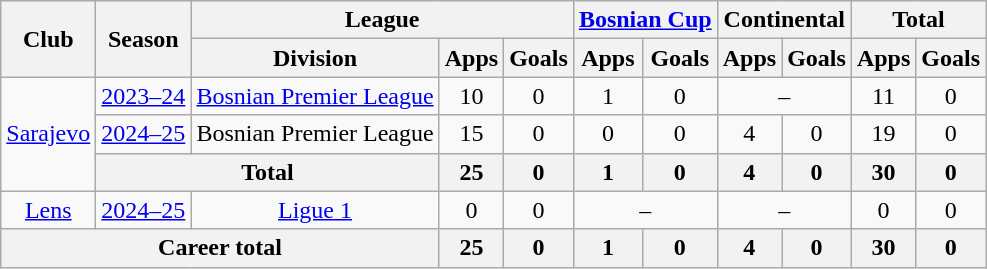<table class="wikitable" style="text-align:center">
<tr>
<th rowspan=2>Club</th>
<th rowspan=2>Season</th>
<th colspan=3>League</th>
<th colspan=2><a href='#'>Bosnian Cup</a></th>
<th colspan=2>Continental</th>
<th colspan=2>Total</th>
</tr>
<tr>
<th>Division</th>
<th>Apps</th>
<th>Goals</th>
<th>Apps</th>
<th>Goals</th>
<th>Apps</th>
<th>Goals</th>
<th>Apps</th>
<th>Goals</th>
</tr>
<tr>
<td rowspan=3><a href='#'>Sarajevo</a></td>
<td><a href='#'>2023–24</a></td>
<td><a href='#'>Bosnian Premier League</a></td>
<td>10</td>
<td>0</td>
<td>1</td>
<td>0</td>
<td colspan=2>–</td>
<td>11</td>
<td>0</td>
</tr>
<tr>
<td><a href='#'>2024–25</a></td>
<td>Bosnian Premier League</td>
<td>15</td>
<td>0</td>
<td>0</td>
<td>0</td>
<td>4</td>
<td>0</td>
<td>19</td>
<td>0</td>
</tr>
<tr>
<th colspan=2>Total</th>
<th>25</th>
<th>0</th>
<th>1</th>
<th>0</th>
<th>4</th>
<th>0</th>
<th>30</th>
<th>0</th>
</tr>
<tr>
<td><a href='#'>Lens</a></td>
<td><a href='#'>2024–25</a></td>
<td><a href='#'>Ligue 1</a></td>
<td>0</td>
<td>0</td>
<td colspan=2>–</td>
<td colspan=2>–</td>
<td>0</td>
<td>0</td>
</tr>
<tr>
<th colspan=3>Career total</th>
<th>25</th>
<th>0</th>
<th>1</th>
<th>0</th>
<th>4</th>
<th>0</th>
<th>30</th>
<th>0</th>
</tr>
</table>
